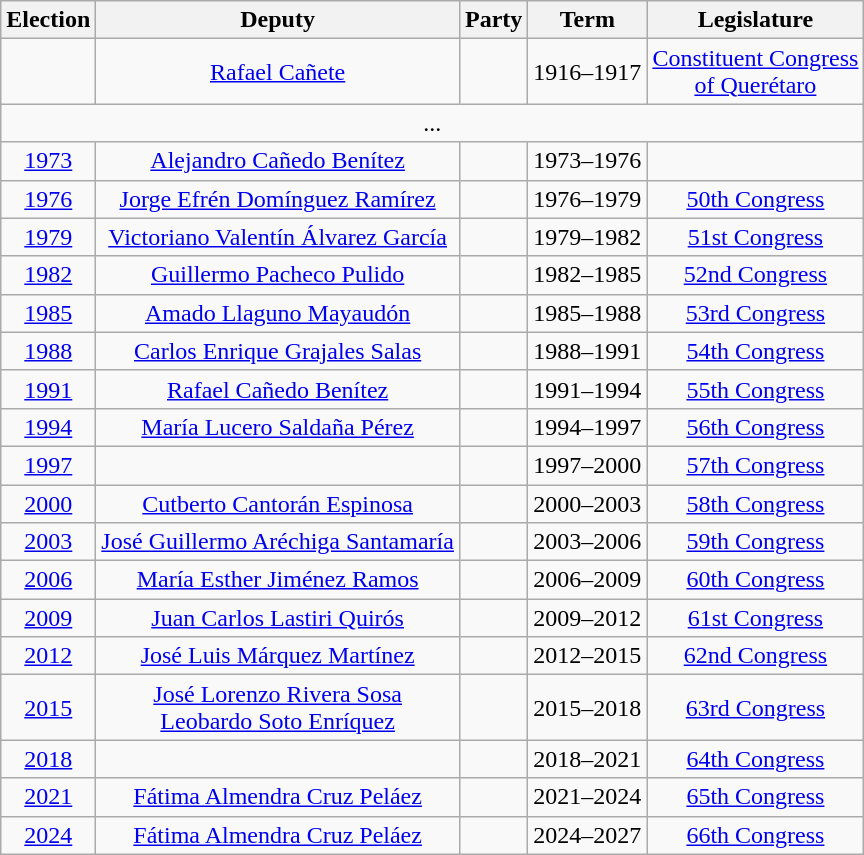<table class="wikitable sortable" style="text-align: center">
<tr>
<th>Election</th>
<th class="unsortable">Deputy</th>
<th class="unsortable">Party</th>
<th class="unsortable">Term</th>
<th class="unsortable">Legislature</th>
</tr>
<tr>
<td></td>
<td><a href='#'>Rafael Cañete</a></td>
<td></td>
<td>1916–1917</td>
<td><a href='#'>Constituent Congress<br>of Querétaro</a></td>
</tr>
<tr>
<td colspan=6> ...</td>
</tr>
<tr>
<td><a href='#'>1973</a></td>
<td><a href='#'>Alejandro Cañedo Benítez</a></td>
<td></td>
<td>1973–1976</td>
<td></td>
</tr>
<tr>
<td><a href='#'>1976</a></td>
<td><a href='#'>Jorge Efrén Domínguez Ramírez</a></td>
<td></td>
<td>1976–1979</td>
<td><a href='#'>50th Congress</a></td>
</tr>
<tr>
<td><a href='#'>1979</a></td>
<td><a href='#'>Victoriano Valentín Álvarez García</a></td>
<td></td>
<td>1979–1982</td>
<td><a href='#'>51st Congress</a></td>
</tr>
<tr>
<td><a href='#'>1982</a></td>
<td><a href='#'>Guillermo Pacheco Pulido</a></td>
<td></td>
<td>1982–1985</td>
<td><a href='#'>52nd Congress</a></td>
</tr>
<tr>
<td><a href='#'>1985</a></td>
<td><a href='#'>Amado Llaguno Mayaudón</a></td>
<td></td>
<td>1985–1988</td>
<td><a href='#'>53rd Congress</a></td>
</tr>
<tr>
<td><a href='#'>1988</a></td>
<td><a href='#'>Carlos Enrique Grajales Salas</a></td>
<td></td>
<td>1988–1991</td>
<td><a href='#'>54th Congress</a></td>
</tr>
<tr>
<td><a href='#'>1991</a></td>
<td><a href='#'>Rafael Cañedo Benítez</a></td>
<td></td>
<td>1991–1994</td>
<td><a href='#'>55th Congress</a></td>
</tr>
<tr>
<td><a href='#'>1994</a></td>
<td><a href='#'>María Lucero Saldaña Pérez</a></td>
<td></td>
<td>1994–1997</td>
<td><a href='#'>56th Congress</a></td>
</tr>
<tr>
<td><a href='#'>1997</a></td>
<td></td>
<td></td>
<td>1997–2000</td>
<td><a href='#'>57th Congress</a></td>
</tr>
<tr>
<td><a href='#'>2000</a></td>
<td><a href='#'>Cutberto Cantorán Espinosa</a></td>
<td></td>
<td>2000–2003</td>
<td><a href='#'>58th Congress</a></td>
</tr>
<tr>
<td><a href='#'>2003</a></td>
<td><a href='#'>José Guillermo Aréchiga Santamaría</a></td>
<td></td>
<td>2003–2006</td>
<td><a href='#'>59th Congress</a></td>
</tr>
<tr>
<td><a href='#'>2006</a></td>
<td><a href='#'>María Esther Jiménez Ramos</a></td>
<td></td>
<td>2006–2009</td>
<td><a href='#'>60th Congress</a></td>
</tr>
<tr>
<td><a href='#'>2009</a></td>
<td><a href='#'>Juan Carlos Lastiri Quirós</a></td>
<td></td>
<td>2009–2012</td>
<td><a href='#'>61st Congress</a></td>
</tr>
<tr>
<td><a href='#'>2012</a></td>
<td><a href='#'>José Luis Márquez Martínez</a></td>
<td></td>
<td>2012–2015</td>
<td><a href='#'>62nd Congress</a></td>
</tr>
<tr>
<td><a href='#'>2015</a></td>
<td><a href='#'>José Lorenzo Rivera Sosa</a><br><a href='#'>Leobardo Soto Enríquez</a></td>
<td></td>
<td>2015–2018</td>
<td><a href='#'>63rd Congress</a></td>
</tr>
<tr>
<td><a href='#'>2018</a></td>
<td></td>
<td> </td>
<td>2018–2021</td>
<td><a href='#'>64th Congress</a></td>
</tr>
<tr>
<td><a href='#'>2021</a></td>
<td><a href='#'>Fátima Almendra Cruz Peláez</a></td>
<td></td>
<td>2021–2024</td>
<td><a href='#'>65th Congress</a></td>
</tr>
<tr>
<td><a href='#'>2024</a></td>
<td><a href='#'>Fátima Almendra Cruz Peláez</a></td>
<td></td>
<td>2024–2027</td>
<td><a href='#'>66th Congress</a></td>
</tr>
</table>
